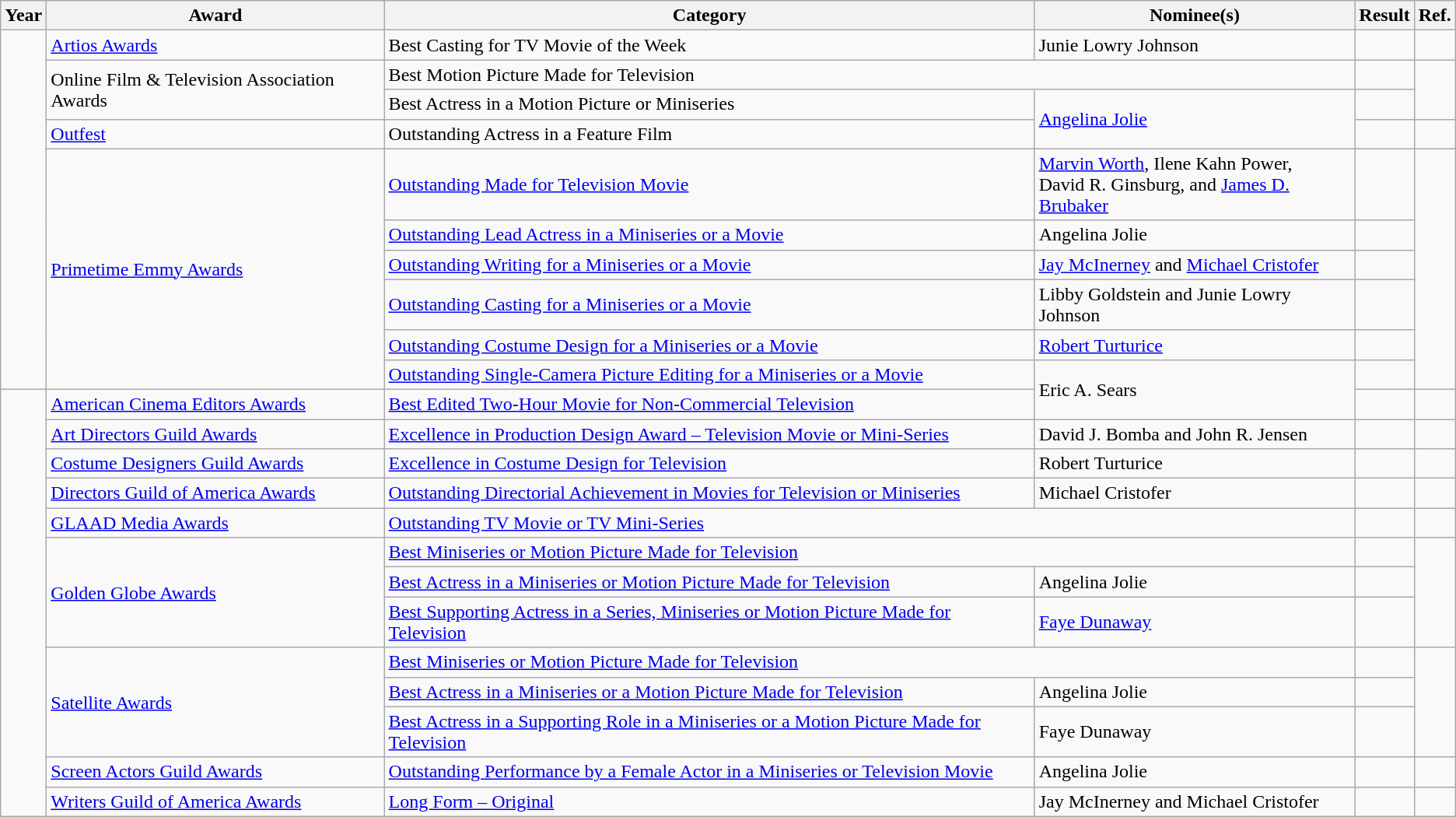<table class="wikitable plainrowheaders">
<tr>
<th>Year</th>
<th>Award</th>
<th>Category</th>
<th>Nominee(s)</th>
<th>Result</th>
<th>Ref.</th>
</tr>
<tr>
<td rowspan="10"></td>
<td><a href='#'>Artios Awards</a></td>
<td>Best Casting for TV Movie of the Week</td>
<td>Junie Lowry Johnson</td>
<td></td>
<td align="center"></td>
</tr>
<tr>
<td rowspan="2">Online Film & Television Association Awards</td>
<td colspan="2">Best Motion Picture Made for Television</td>
<td></td>
<td align="center" rowspan="2"></td>
</tr>
<tr>
<td>Best Actress in a Motion Picture or Miniseries</td>
<td rowspan="2"><a href='#'>Angelina Jolie</a></td>
<td></td>
</tr>
<tr>
<td><a href='#'>Outfest</a></td>
<td>Outstanding Actress in a Feature Film</td>
<td></td>
<td align="center"></td>
</tr>
<tr>
<td rowspan="6"><a href='#'>Primetime Emmy Awards</a></td>
<td><a href='#'>Outstanding Made for Television Movie</a></td>
<td><a href='#'>Marvin Worth</a>, Ilene Kahn Power, <br> David R. Ginsburg, and <a href='#'>James D. Brubaker</a></td>
<td></td>
<td align="center" rowspan="6"></td>
</tr>
<tr>
<td><a href='#'>Outstanding Lead Actress in a Miniseries or a Movie</a></td>
<td>Angelina Jolie</td>
<td></td>
</tr>
<tr>
<td><a href='#'>Outstanding Writing for a Miniseries or a Movie</a></td>
<td><a href='#'>Jay McInerney</a> and <a href='#'>Michael Cristofer</a></td>
<td></td>
</tr>
<tr>
<td><a href='#'>Outstanding Casting for a Miniseries or a Movie</a></td>
<td>Libby Goldstein and Junie Lowry Johnson</td>
<td></td>
</tr>
<tr>
<td><a href='#'>Outstanding Costume Design for a Miniseries or a Movie</a></td>
<td><a href='#'>Robert Turturice</a></td>
<td></td>
</tr>
<tr>
<td><a href='#'>Outstanding Single-Camera Picture Editing for a Miniseries or a Movie</a></td>
<td rowspan="2">Eric A. Sears</td>
<td></td>
</tr>
<tr>
<td rowspan="13"></td>
<td><a href='#'>American Cinema Editors Awards</a></td>
<td><a href='#'>Best Edited Two-Hour Movie for Non-Commercial Television</a></td>
<td></td>
<td align="center"></td>
</tr>
<tr>
<td><a href='#'>Art Directors Guild Awards</a></td>
<td><a href='#'>Excellence in Production Design Award – Television Movie or Mini-Series</a></td>
<td>David J. Bomba and John R. Jensen</td>
<td></td>
<td align="center"></td>
</tr>
<tr>
<td><a href='#'>Costume Designers Guild Awards</a></td>
<td><a href='#'>Excellence in Costume Design for Television</a></td>
<td>Robert Turturice</td>
<td></td>
<td align="center"></td>
</tr>
<tr>
<td><a href='#'>Directors Guild of America Awards</a></td>
<td><a href='#'>Outstanding Directorial Achievement in Movies for Television or Miniseries</a></td>
<td>Michael Cristofer</td>
<td></td>
<td align="center"></td>
</tr>
<tr>
<td><a href='#'>GLAAD Media Awards</a></td>
<td colspan="2"><a href='#'>Outstanding TV Movie or TV Mini-Series</a></td>
<td></td>
<td align="center"></td>
</tr>
<tr>
<td rowspan="3"><a href='#'>Golden Globe Awards</a></td>
<td colspan="2"><a href='#'>Best Miniseries or Motion Picture Made for Television</a></td>
<td></td>
<td align="center" rowspan="3"></td>
</tr>
<tr>
<td><a href='#'>Best Actress in a Miniseries or Motion Picture Made for Television</a></td>
<td>Angelina Jolie</td>
<td></td>
</tr>
<tr>
<td><a href='#'>Best Supporting Actress in a Series, Miniseries or Motion Picture Made for Television</a></td>
<td><a href='#'>Faye Dunaway</a></td>
<td></td>
</tr>
<tr>
<td rowspan="3"><a href='#'>Satellite Awards</a></td>
<td colspan="2"><a href='#'>Best Miniseries or Motion Picture Made for Television</a></td>
<td></td>
<td align="center" rowspan="3"></td>
</tr>
<tr>
<td><a href='#'>Best Actress in a Miniseries or a Motion Picture Made for Television</a></td>
<td>Angelina Jolie</td>
<td></td>
</tr>
<tr>
<td><a href='#'>Best Actress in a Supporting Role in a Miniseries or a Motion Picture Made for Television</a></td>
<td>Faye Dunaway</td>
<td></td>
</tr>
<tr>
<td><a href='#'>Screen Actors Guild Awards</a></td>
<td><a href='#'>Outstanding Performance by a Female Actor in a Miniseries or Television Movie</a></td>
<td>Angelina Jolie</td>
<td></td>
<td align="center"></td>
</tr>
<tr>
<td><a href='#'>Writers Guild of America Awards</a></td>
<td><a href='#'>Long Form – Original</a></td>
<td>Jay McInerney and Michael Cristofer</td>
<td></td>
<td align="center"></td>
</tr>
</table>
